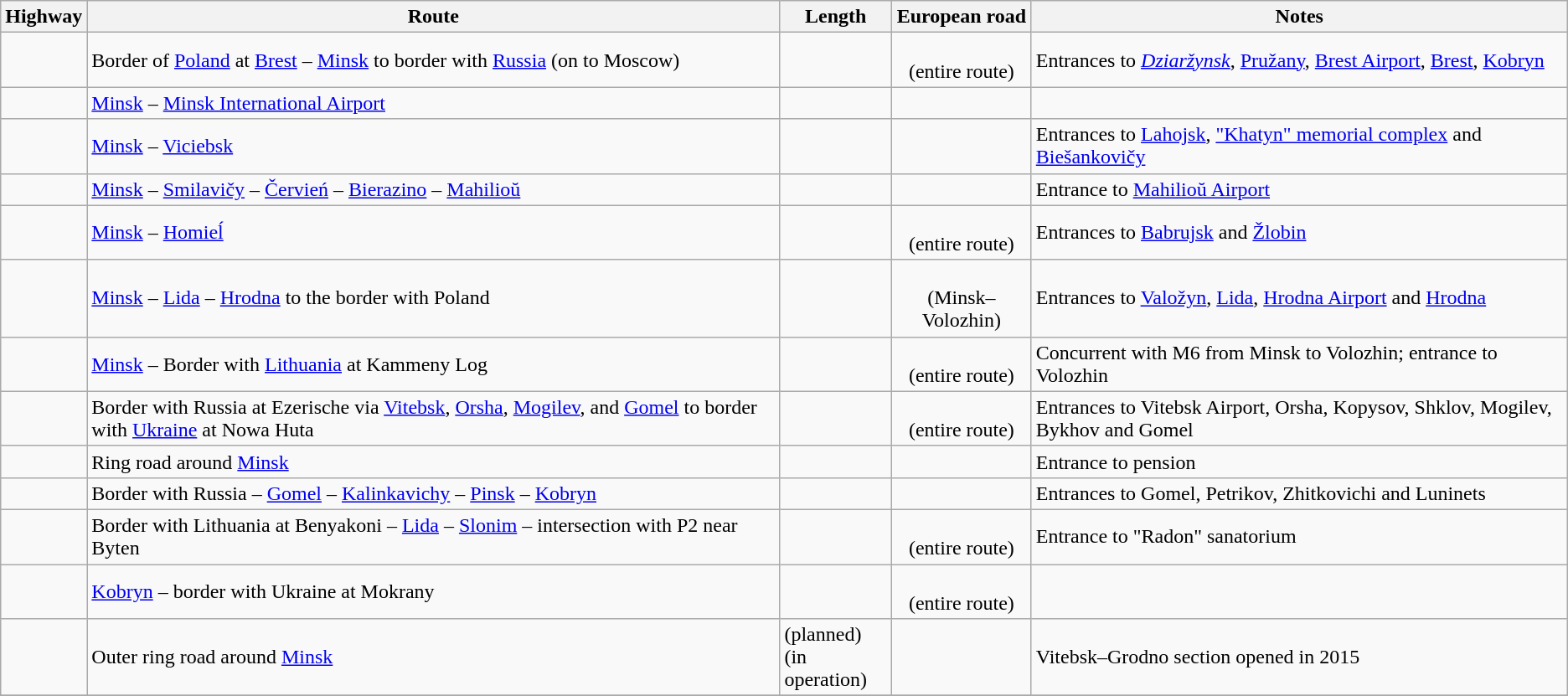<table class="wikitable">
<tr>
<th>Highway</th>
<th>Route</th>
<th>Length</th>
<th>European road</th>
<th>Notes</th>
</tr>
<tr>
<td></td>
<td>Border of <a href='#'>Poland</a> at <a href='#'>Brest</a> – <a href='#'>Minsk</a> to border with <a href='#'>Russia</a> (on to Moscow)</td>
<td></td>
<td align=center><br>(entire route)</td>
<td>Entrances to <a href='#'><em>Dziaržynsk</em></a>, <a href='#'>Pružany</a>, <a href='#'>Brest Airport</a>, <a href='#'>Brest</a>, <a href='#'>Kobryn</a></td>
</tr>
<tr>
<td></td>
<td><a href='#'>Minsk</a> – <a href='#'>Minsk International Airport</a></td>
<td></td>
<td></td>
<td></td>
</tr>
<tr>
<td></td>
<td><a href='#'>Minsk</a> – <a href='#'>Viciebsk</a></td>
<td></td>
<td></td>
<td>Entrances to <a href='#'>Lahojsk</a>, <a href='#'>"Khatyn" memorial complex</a>  and <a href='#'>Biešankovičy</a></td>
</tr>
<tr>
<td></td>
<td><a href='#'>Minsk</a> – <a href='#'>Smilavičy</a> – <a href='#'>Červień</a> – <a href='#'>Bierazino</a> – <a href='#'>Mahilioŭ</a></td>
<td></td>
<td></td>
<td>Entrance to <a href='#'>Mahilioŭ Airport</a></td>
</tr>
<tr>
<td></td>
<td><a href='#'>Minsk</a> – <a href='#'>Homieĺ</a></td>
<td></td>
<td align=center><br>(entire route)</td>
<td>Entrances to <a href='#'>Babrujsk</a> and <a href='#'>Žlobin</a></td>
</tr>
<tr>
<td></td>
<td><a href='#'>Minsk</a> – <a href='#'>Lida</a> – <a href='#'>Hrodna</a> to the border with Poland</td>
<td></td>
<td align=center><br>(Minsk–Volozhin)</td>
<td>Entrances to <a href='#'>Valožyn</a>, <a href='#'>Lida</a>, <a href='#'>Hrodna Airport</a> and <a href='#'>Hrodna</a></td>
</tr>
<tr>
<td></td>
<td><a href='#'>Minsk</a> – Border with <a href='#'>Lithuania</a> at Kammeny Log</td>
<td></td>
<td align=center><br>(entire route)</td>
<td>Concurrent with M6 from Minsk to Volozhin; entrance to Volozhin</td>
</tr>
<tr>
<td></td>
<td>Border with Russia at Ezerische via <a href='#'>Vitebsk</a>, <a href='#'>Orsha</a>, <a href='#'>Mogilev</a>, and <a href='#'>Gomel</a> to border with <a href='#'>Ukraine</a> at Nowa Huta</td>
<td></td>
<td align=center><br>(entire route)</td>
<td>Entrances to Vitebsk Airport, Orsha, Kopysov, Shklov, Mogilev, Bykhov and Gomel</td>
</tr>
<tr>
<td></td>
<td>Ring road around <a href='#'>Minsk</a></td>
<td></td>
<td></td>
<td>Entrance to pension</td>
</tr>
<tr>
<td></td>
<td>Border with Russia – <a href='#'>Gomel</a> – <a href='#'>Kalinkavichy</a> – <a href='#'>Pinsk</a> – <a href='#'>Kobryn</a></td>
<td></td>
<td></td>
<td>Entrances to Gomel, Petrikov, Zhitkovichi and Luninets</td>
</tr>
<tr>
<td></td>
<td>Border with Lithuania at Benyakoni – <a href='#'>Lida</a> – <a href='#'>Slonim</a> – intersection with P2 near Byten</td>
<td></td>
<td align=center><br>(entire route)</td>
<td>Entrance to "Radon" sanatorium</td>
</tr>
<tr>
<td></td>
<td><a href='#'>Kobryn</a> – border with Ukraine at Mokrany</td>
<td></td>
<td align=center><br>(entire route)</td>
<td></td>
</tr>
<tr>
<td></td>
<td>Outer ring road around <a href='#'>Minsk</a></td>
<td><em></em> (planned)<br> (in operation)</td>
<td></td>
<td>Vitebsk–Grodno section opened in 2015</td>
</tr>
<tr>
</tr>
</table>
